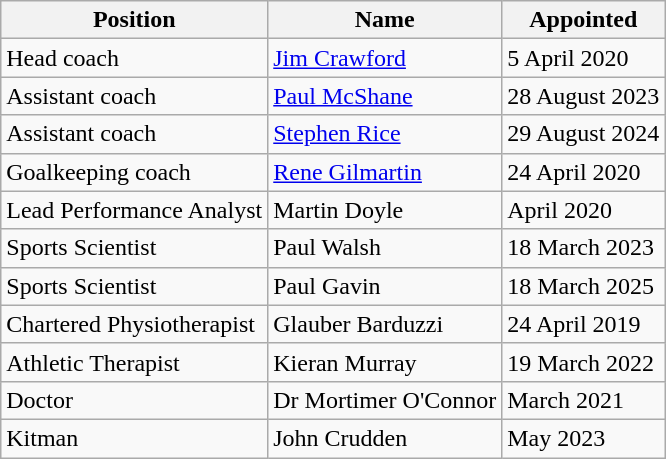<table class="wikitable" style="text-align: left">
<tr>
<th>Position</th>
<th>Name</th>
<th>Appointed</th>
</tr>
<tr>
<td>Head coach</td>
<td> <a href='#'>Jim Crawford</a></td>
<td>5 April 2020</td>
</tr>
<tr>
<td>Assistant coach</td>
<td> <a href='#'>Paul McShane</a></td>
<td>28 August 2023</td>
</tr>
<tr>
<td>Assistant coach</td>
<td> <a href='#'>Stephen Rice</a></td>
<td>29 August 2024</td>
</tr>
<tr>
<td>Goalkeeping coach</td>
<td> <a href='#'>Rene Gilmartin</a></td>
<td>24 April 2020</td>
</tr>
<tr>
<td>Lead Performance Analyst</td>
<td> Martin Doyle</td>
<td>April 2020</td>
</tr>
<tr>
<td>Sports Scientist</td>
<td> Paul Walsh</td>
<td>18 March 2023</td>
</tr>
<tr>
<td>Sports Scientist</td>
<td> Paul Gavin</td>
<td>18 March 2025</td>
</tr>
<tr>
<td>Chartered Physiotherapist</td>
<td> Glauber Barduzzi</td>
<td>24 April 2019</td>
</tr>
<tr>
<td>Athletic Therapist</td>
<td> Kieran Murray</td>
<td>19 March 2022</td>
</tr>
<tr>
<td>Doctor</td>
<td> Dr Mortimer O'Connor</td>
<td>March 2021</td>
</tr>
<tr>
<td>Kitman</td>
<td> John Crudden</td>
<td>May 2023</td>
</tr>
</table>
